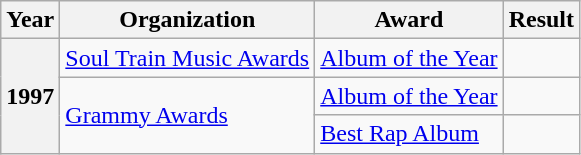<table class="wikitable sortable plainrowheaders">
<tr>
<th scope="col">Year</th>
<th scope="col">Organization</th>
<th scope="col">Award</th>
<th scope="col">Result</th>
</tr>
<tr>
<th scope="row" rowspan="3">1997</th>
<td><a href='#'>Soul Train Music Awards</a></td>
<td><a href='#'>Album of the Year</a></td>
<td></td>
</tr>
<tr>
<td rowspan="2"><a href='#'>Grammy Awards</a></td>
<td><a href='#'>Album of the Year</a></td>
<td></td>
</tr>
<tr>
<td><a href='#'>Best Rap Album</a></td>
<td></td>
</tr>
</table>
